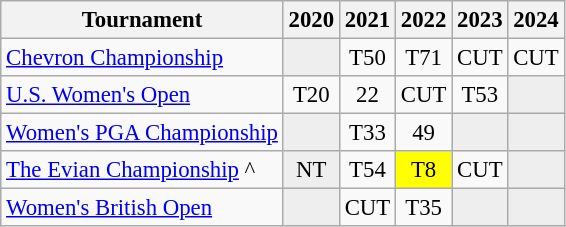<table class="wikitable" style="font-size:95%;text-align:center;">
<tr>
<th>Tournament</th>
<th>2020</th>
<th>2021</th>
<th>2022</th>
<th>2023</th>
<th>2024</th>
</tr>
<tr>
<td align=left><a href='#'>Chevron Championship</a></td>
<td style="background:#eeeeee;"></td>
<td>T50</td>
<td>T71</td>
<td>CUT</td>
<td>CUT</td>
</tr>
<tr>
<td align=left><a href='#'>U.S. Women's Open</a></td>
<td>T20</td>
<td>22</td>
<td>CUT</td>
<td>T53</td>
<td style="background:#eeeeee;"></td>
</tr>
<tr>
<td align=left><a href='#'>Women's PGA Championship</a></td>
<td style="background:#eeeeee;"></td>
<td>T33</td>
<td>49</td>
<td style="background:#eeeeee;"></td>
<td style="background:#eeeeee;"></td>
</tr>
<tr>
<td align=left><a href='#'>The Evian Championship</a> ^</td>
<td style="background:#eeeeee;">NT</td>
<td>T54</td>
<td style="background:yellow;">T8</td>
<td>CUT</td>
<td style="background:#eeeeee;"></td>
</tr>
<tr>
<td align=left><a href='#'>Women's British Open</a></td>
<td style="background:#eeeeee;"></td>
<td>CUT</td>
<td>T35</td>
<td style="background:#eeeeee;"></td>
<td style="background:#eeeeee;"></td>
</tr>
</table>
